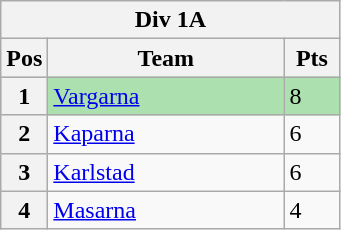<table class="wikitable">
<tr>
<th colspan="3">Div 1A</th>
</tr>
<tr>
<th width=20>Pos</th>
<th width=150>Team</th>
<th width=30>Pts</th>
</tr>
<tr style="background:#ACE1AF;">
<th>1</th>
<td><a href='#'>Vargarna</a></td>
<td>8</td>
</tr>
<tr>
<th>2</th>
<td><a href='#'>Kaparna</a></td>
<td>6</td>
</tr>
<tr>
<th>3</th>
<td><a href='#'>Karlstad</a></td>
<td>6</td>
</tr>
<tr>
<th>4</th>
<td><a href='#'>Masarna</a></td>
<td>4</td>
</tr>
</table>
